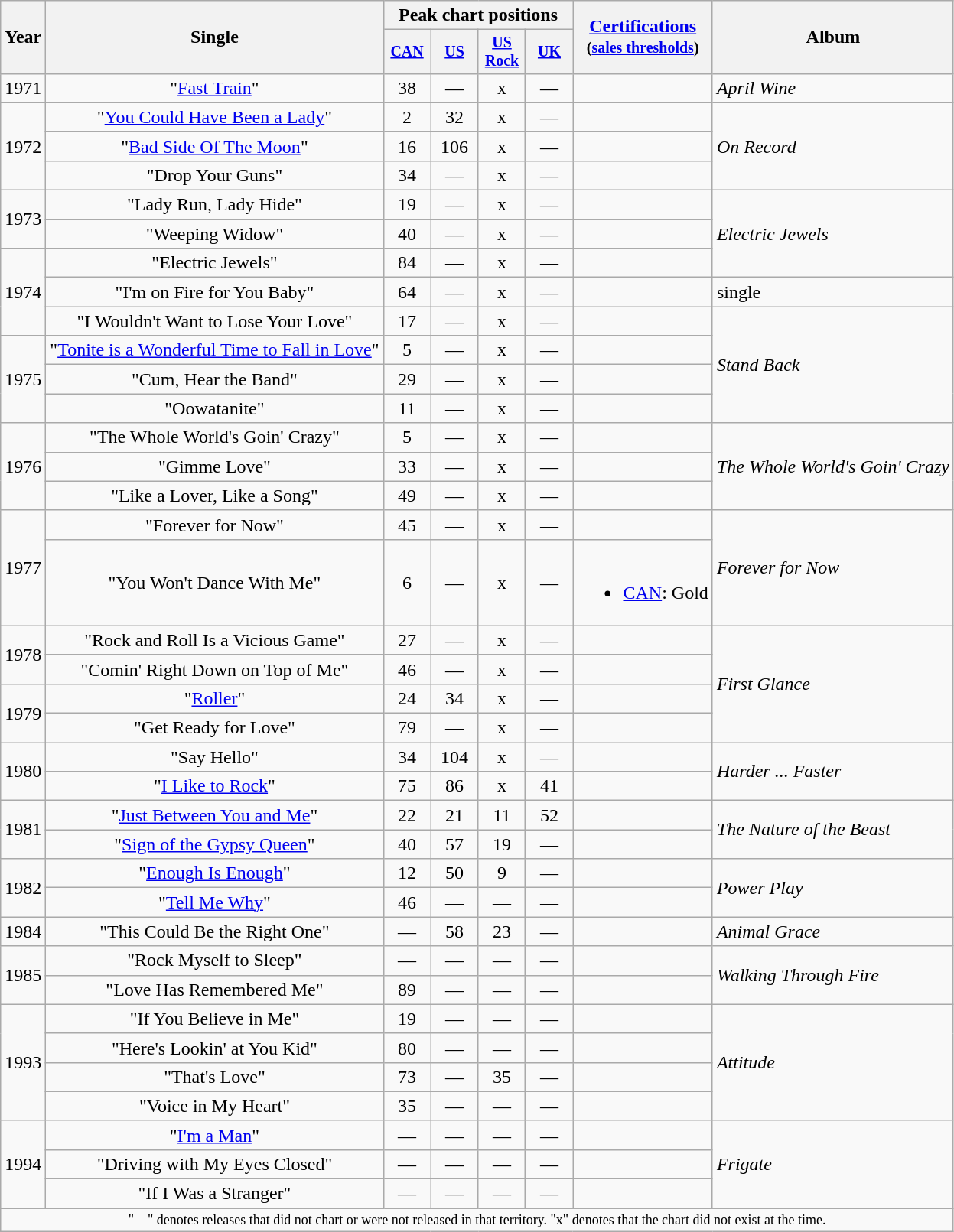<table class="wikitable" style="text-align:center;">
<tr>
<th rowspan="2">Year</th>
<th rowspan="2">Single</th>
<th colspan="4">Peak chart positions</th>
<th rowspan="2"><a href='#'>Certifications</a><br><small>(<a href='#'>sales thresholds</a>)</small></th>
<th rowspan="2">Album</th>
</tr>
<tr style="font-size:smaller;">
<th width="35"><a href='#'>CAN</a><br></th>
<th width="35"><a href='#'>US</a><br></th>
<th width="35"><a href='#'>US Rock</a><br></th>
<th width="35"><a href='#'>UK</a><br></th>
</tr>
<tr>
<td>1971</td>
<td>"<a href='#'>Fast Train</a>"</td>
<td style="text-align:center;">38 </td>
<td style="text-align:center;">—</td>
<td style="text-align:center;">x</td>
<td style="text-align:center;">—</td>
<td></td>
<td align="left" rowspan="1"><em>April Wine</em></td>
</tr>
<tr>
<td rowspan="3">1972</td>
<td>"<a href='#'>You Could Have Been a Lady</a>"</td>
<td style="text-align:center;">2</td>
<td style="text-align:center;">32</td>
<td style="text-align:center;">x</td>
<td style="text-align:center;">—</td>
<td></td>
<td align="left" rowspan="3"><em>On Record</em></td>
</tr>
<tr>
<td>"<a href='#'>Bad Side Of The Moon</a>"</td>
<td style="text-align:center;">16</td>
<td style="text-align:center;">106</td>
<td style="text-align:center;">x</td>
<td style="text-align:center;">—</td>
<td></td>
</tr>
<tr>
<td>"Drop Your Guns"</td>
<td style="text-align:center;">34</td>
<td style="text-align:center;">—</td>
<td style="text-align:center;">x</td>
<td style="text-align:center;">—</td>
<td></td>
</tr>
<tr>
<td rowspan="2">1973</td>
<td>"Lady Run, Lady Hide"</td>
<td style="text-align:center;">19</td>
<td style="text-align:center;">—</td>
<td style="text-align:center;">x</td>
<td style="text-align:center;">—</td>
<td></td>
<td align="left" rowspan="3"><em>Electric Jewels</em></td>
</tr>
<tr>
<td>"Weeping Widow"</td>
<td style="text-align:center;">40</td>
<td style="text-align:center;">—</td>
<td style="text-align:center;">x</td>
<td style="text-align:center;">—</td>
<td></td>
</tr>
<tr>
<td rowspan="3">1974</td>
<td>"Electric Jewels"</td>
<td style="text-align:center;">84</td>
<td style="text-align:center;">—</td>
<td style="text-align:center;">x</td>
<td style="text-align:center;">—</td>
<td></td>
</tr>
<tr>
<td>"I'm on Fire for You Baby"</td>
<td style="text-align:center;">64</td>
<td style="text-align:center;">—</td>
<td style="text-align:center;">x</td>
<td style="text-align:center;">—</td>
<td></td>
<td align="left" rowspan="1">single</td>
</tr>
<tr>
<td>"I Wouldn't Want to Lose Your Love"</td>
<td style="text-align:center;">17</td>
<td style="text-align:center;">—</td>
<td style="text-align:center;">x</td>
<td style="text-align:center;">—</td>
<td></td>
<td align="left" rowspan="4"><em>Stand Back</em></td>
</tr>
<tr>
<td rowspan="3">1975</td>
<td>"<a href='#'>Tonite is a Wonderful Time to Fall in Love</a>"</td>
<td style="text-align:center;">5</td>
<td style="text-align:center;">—</td>
<td style="text-align:center;">x</td>
<td style="text-align:center;">—</td>
<td></td>
</tr>
<tr>
<td>"Cum, Hear the Band"</td>
<td style="text-align:center;">29</td>
<td style="text-align:center;">—</td>
<td style="text-align:center;">x</td>
<td style="text-align:center;">—</td>
<td></td>
</tr>
<tr>
<td>"Oowatanite"</td>
<td style="text-align:center;">11</td>
<td style="text-align:center;">—</td>
<td style="text-align:center;">x</td>
<td style="text-align:center;">—</td>
<td></td>
</tr>
<tr>
<td rowspan="3">1976</td>
<td>"The Whole World's Goin' Crazy"</td>
<td style="text-align:center;">5</td>
<td style="text-align:center;">—</td>
<td style="text-align:center;">x</td>
<td style="text-align:center;">—</td>
<td></td>
<td align="left" rowspan="3"><em>The Whole World's Goin' Crazy</em></td>
</tr>
<tr>
<td>"Gimme Love"</td>
<td style="text-align:center;">33</td>
<td style="text-align:center;">—</td>
<td style="text-align:center;">x</td>
<td style="text-align:center;">—</td>
<td></td>
</tr>
<tr>
<td>"Like a Lover, Like a Song"</td>
<td style="text-align:center;">49</td>
<td style="text-align:center;">—</td>
<td style="text-align:center;">x</td>
<td style="text-align:center;">—</td>
<td></td>
</tr>
<tr>
<td rowspan="2">1977</td>
<td>"Forever for Now"</td>
<td style="text-align:center;">45</td>
<td style="text-align:center;">—</td>
<td style="text-align:center;">x</td>
<td style="text-align:center;">—</td>
<td></td>
<td align="left" rowspan="2"><em>Forever for Now</em></td>
</tr>
<tr>
<td>"You Won't Dance With Me"</td>
<td style="text-align:center;">6</td>
<td style="text-align:center;">—</td>
<td style="text-align:center;">x</td>
<td style="text-align:center;">—</td>
<td><br><ul><li><a href='#'>CAN</a>: Gold</li></ul></td>
</tr>
<tr>
<td rowspan="2">1978</td>
<td>"Rock and Roll Is a Vicious Game"</td>
<td style="text-align:center;">27</td>
<td style="text-align:center;">—</td>
<td style="text-align:center;">x</td>
<td style="text-align:center;">—</td>
<td></td>
<td align="left" rowspan="4"><em>First Glance</em></td>
</tr>
<tr>
<td>"Comin' Right Down on Top of Me"</td>
<td style="text-align:center;">46</td>
<td style="text-align:center;">—</td>
<td style="text-align:center;">x</td>
<td style="text-align:center;">—</td>
<td></td>
</tr>
<tr>
<td rowspan="2">1979</td>
<td>"<a href='#'>Roller</a>"</td>
<td style="text-align:center;">24</td>
<td style="text-align:center;">34</td>
<td style="text-align:center;">x</td>
<td style="text-align:center;">—</td>
<td></td>
</tr>
<tr>
<td>"Get Ready for Love"</td>
<td style="text-align:center;">79</td>
<td style="text-align:center;">—</td>
<td style="text-align:center;">x</td>
<td style="text-align:center;">—</td>
<td></td>
</tr>
<tr>
<td rowspan="2">1980</td>
<td>"Say Hello"</td>
<td style="text-align:center;">34</td>
<td style="text-align:center;">104</td>
<td style="text-align:center;">x</td>
<td style="text-align:center;">—</td>
<td></td>
<td align="left" rowspan="2"><em>Harder ... Faster</em></td>
</tr>
<tr>
<td>"<a href='#'>I Like to Rock</a>"</td>
<td style="text-align:center;">75</td>
<td style="text-align:center;">86</td>
<td style="text-align:center;">x</td>
<td style="text-align:center;">41</td>
<td></td>
</tr>
<tr>
<td rowspan="2">1981</td>
<td>"<a href='#'>Just Between You and Me</a>"</td>
<td style="text-align:center;">22</td>
<td style="text-align:center;">21</td>
<td style="text-align:center;">11</td>
<td style="text-align:center;">52</td>
<td></td>
<td align="left" rowspan="2"><em>The Nature of the Beast</em></td>
</tr>
<tr>
<td>"<a href='#'>Sign of the Gypsy Queen</a>"</td>
<td style="text-align:center;">40</td>
<td style="text-align:center;">57</td>
<td style="text-align:center;">19</td>
<td style="text-align:center;">—</td>
<td></td>
</tr>
<tr>
<td rowspan="2">1982</td>
<td>"<a href='#'>Enough Is Enough</a>"</td>
<td style="text-align:center;">12</td>
<td style="text-align:center;">50</td>
<td style="text-align:center;">9</td>
<td style="text-align:center;">—</td>
<td></td>
<td align="left" rowspan="2"><em>Power Play</em></td>
</tr>
<tr>
<td>"<a href='#'>Tell Me Why</a>"</td>
<td style="text-align:center;">46</td>
<td style="text-align:center;">—</td>
<td style="text-align:center;">—</td>
<td style="text-align:center;">—</td>
<td></td>
</tr>
<tr>
<td>1984</td>
<td>"This Could Be the Right One"</td>
<td style="text-align:center;">—</td>
<td style="text-align:center;">58</td>
<td style="text-align:center;">23</td>
<td style="text-align:center;">—</td>
<td></td>
<td align="left" rowspan="1"><em>Animal Grace</em></td>
</tr>
<tr>
<td rowspan="2">1985</td>
<td>"Rock Myself to Sleep"</td>
<td style="text-align:center;">—</td>
<td style="text-align:center;">—</td>
<td style="text-align:center;">—</td>
<td style="text-align:center;">—</td>
<td></td>
<td align="left" rowspan="2"><em>Walking Through Fire</em></td>
</tr>
<tr>
<td>"Love Has Remembered Me"</td>
<td style="text-align:center;">89</td>
<td style="text-align:center;">—</td>
<td style="text-align:center;">—</td>
<td style="text-align:center;">—</td>
<td></td>
</tr>
<tr>
<td rowspan="4">1993</td>
<td>"If You Believe in Me"</td>
<td style="text-align:center;">19</td>
<td style="text-align:center;">—</td>
<td style="text-align:center;">—</td>
<td style="text-align:center;">—</td>
<td></td>
<td align="left" rowspan="4"><em>Attitude</em></td>
</tr>
<tr>
<td>"Here's Lookin' at You Kid"</td>
<td style="text-align:center;">80</td>
<td style="text-align:center;">—</td>
<td style="text-align:center;">—</td>
<td style="text-align:center;">—</td>
<td></td>
</tr>
<tr>
<td>"That's Love"</td>
<td style="text-align:center;">73</td>
<td style="text-align:center;">—</td>
<td style="text-align:center;">35</td>
<td style="text-align:center;">—</td>
<td></td>
</tr>
<tr>
<td>"Voice in My Heart"</td>
<td style="text-align:center;">35</td>
<td style="text-align:center;">—</td>
<td style="text-align:center;">—</td>
<td style="text-align:center;">—</td>
<td></td>
</tr>
<tr>
<td rowspan="3">1994</td>
<td>"<a href='#'>I'm a Man</a>"</td>
<td style="text-align:center;">—</td>
<td style="text-align:center;">—</td>
<td style="text-align:center;">—</td>
<td style="text-align:center;">—</td>
<td></td>
<td align="left" rowspan="3"><em>Frigate</em></td>
</tr>
<tr>
<td>"Driving with My Eyes Closed"</td>
<td style="text-align:center;">—</td>
<td style="text-align:center;">—</td>
<td style="text-align:center;">—</td>
<td style="text-align:center;">—</td>
<td></td>
</tr>
<tr>
<td>"If I Was a Stranger"</td>
<td style="text-align:center;">—</td>
<td style="text-align:center;">—</td>
<td style="text-align:center;">—</td>
<td style="text-align:center;">—</td>
<td></td>
</tr>
<tr>
<td colspan="13" style="text-align:center; font-size:9pt;">"—" denotes releases that did not chart or were not released in that territory. "x" denotes that the chart did not exist at the time.</td>
</tr>
</table>
